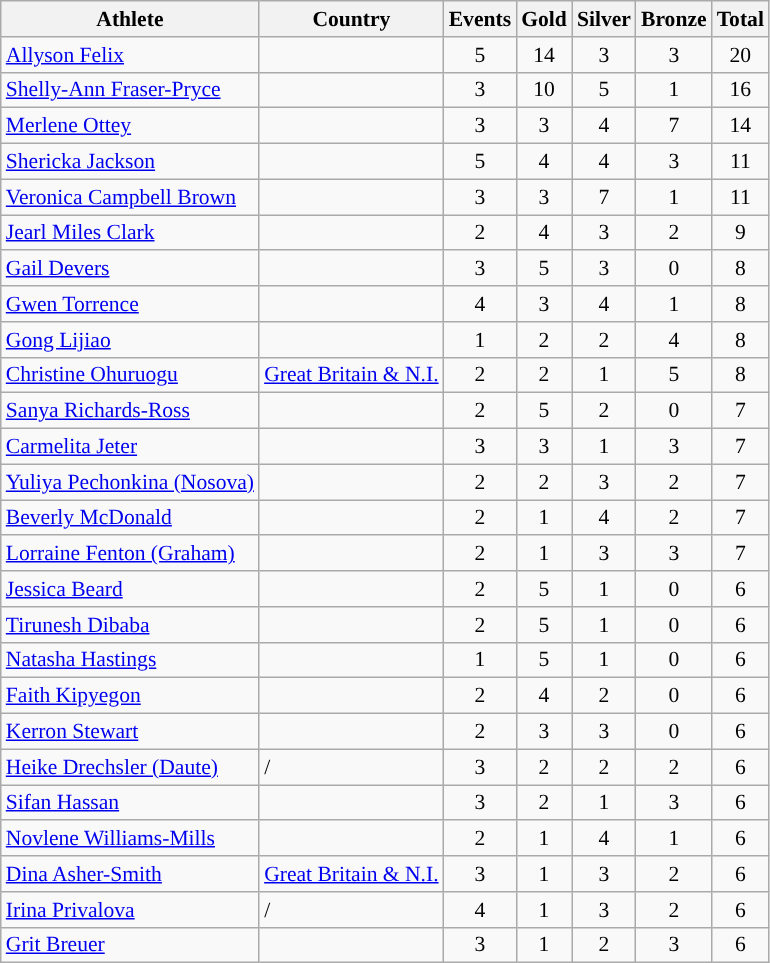<table class="wikitable sortable" style="text-align:center; font-size:90%;">
<tr>
<th>Athlete</th>
<th>Country</th>
<th>Events</th>
<th>Gold</th>
<th>Silver</th>
<th>Bronze</th>
<th>Total</th>
</tr>
<tr>
<td align=left><a href='#'>Allyson Felix</a></td>
<td align=left></td>
<td>5</td>
<td>14</td>
<td>3</td>
<td>3</td>
<td>20</td>
</tr>
<tr>
<td align=left><a href='#'>Shelly-Ann Fraser-Pryce</a></td>
<td align=left></td>
<td>3</td>
<td>10</td>
<td>5</td>
<td>1</td>
<td>16</td>
</tr>
<tr>
<td align=left><a href='#'>Merlene Ottey</a></td>
<td align=left></td>
<td>3</td>
<td>3</td>
<td>4</td>
<td>7</td>
<td>14</td>
</tr>
<tr>
<td align=left><a href='#'>Shericka Jackson</a></td>
<td align=left></td>
<td>5</td>
<td>4</td>
<td>4</td>
<td>3</td>
<td>11</td>
</tr>
<tr>
<td align=left><a href='#'>Veronica Campbell Brown</a></td>
<td align=left></td>
<td>3</td>
<td>3</td>
<td>7</td>
<td>1</td>
<td>11</td>
</tr>
<tr>
<td align=left><a href='#'>Jearl Miles Clark</a></td>
<td align=left></td>
<td>2</td>
<td>4</td>
<td>3</td>
<td>2</td>
<td>9</td>
</tr>
<tr>
<td align=left><a href='#'>Gail Devers</a></td>
<td align=left></td>
<td>3</td>
<td>5</td>
<td>3</td>
<td>0</td>
<td>8</td>
</tr>
<tr>
<td align=left><a href='#'>Gwen Torrence</a></td>
<td align=left></td>
<td>4</td>
<td>3</td>
<td>4</td>
<td>1</td>
<td>8</td>
</tr>
<tr>
<td align=left><a href='#'>Gong Lijiao</a></td>
<td align=left></td>
<td>1</td>
<td>2</td>
<td>2</td>
<td>4</td>
<td>8</td>
</tr>
<tr>
<td align=left><a href='#'>Christine Ohuruogu</a></td>
<td align=left> <a href='#'>Great Britain & N.I.</a></td>
<td>2</td>
<td>2</td>
<td>1</td>
<td>5</td>
<td>8</td>
</tr>
<tr>
<td align=left><a href='#'>Sanya Richards-Ross</a></td>
<td align=left></td>
<td>2</td>
<td>5</td>
<td>2</td>
<td>0</td>
<td>7</td>
</tr>
<tr>
<td align=left><a href='#'>Carmelita Jeter</a></td>
<td align=left></td>
<td>3</td>
<td>3</td>
<td>1</td>
<td>3</td>
<td>7</td>
</tr>
<tr>
<td align=left><a href='#'>Yuliya Pechonkina (Nosova)</a></td>
<td align=left></td>
<td>2</td>
<td>2</td>
<td>3</td>
<td>2</td>
<td>7</td>
</tr>
<tr>
<td align=left><a href='#'>Beverly McDonald</a></td>
<td align=left></td>
<td>2</td>
<td>1</td>
<td>4</td>
<td>2</td>
<td>7</td>
</tr>
<tr>
<td align=left><a href='#'>Lorraine Fenton (Graham)</a></td>
<td align=left></td>
<td>2</td>
<td>1</td>
<td>3</td>
<td>3</td>
<td>7</td>
</tr>
<tr>
<td align=left><a href='#'>Jessica Beard</a></td>
<td align=left></td>
<td>2</td>
<td>5</td>
<td>1</td>
<td>0</td>
<td>6</td>
</tr>
<tr>
<td align=left><a href='#'>Tirunesh Dibaba</a></td>
<td align=left></td>
<td>2</td>
<td>5</td>
<td>1</td>
<td>0</td>
<td>6</td>
</tr>
<tr>
<td align=left><a href='#'>Natasha Hastings</a></td>
<td align=left></td>
<td>1</td>
<td>5</td>
<td>1</td>
<td>0</td>
<td>6</td>
</tr>
<tr>
<td align=left><a href='#'>Faith Kipyegon</a></td>
<td align=left></td>
<td>2</td>
<td>4</td>
<td>2</td>
<td>0</td>
<td>6</td>
</tr>
<tr>
<td align=left><a href='#'>Kerron Stewart</a></td>
<td align=left></td>
<td>2</td>
<td>3</td>
<td>3</td>
<td>0</td>
<td>6</td>
</tr>
<tr>
<td align=left><a href='#'>Heike Drechsler (Daute)</a></td>
<td align=left> /<br> </td>
<td>3</td>
<td>2</td>
<td>2</td>
<td>2</td>
<td>6</td>
</tr>
<tr>
<td align=left><a href='#'>Sifan Hassan</a></td>
<td align=left></td>
<td>3</td>
<td>2</td>
<td>1</td>
<td>3</td>
<td>6</td>
</tr>
<tr>
<td align=left><a href='#'>Novlene Williams-Mills</a></td>
<td align=left></td>
<td>2</td>
<td>1</td>
<td>4</td>
<td>1</td>
<td>6</td>
</tr>
<tr>
<td align=left><a href='#'>Dina Asher-Smith</a></td>
<td align=left> <a href='#'>Great Britain & N.I.</a></td>
<td>3</td>
<td>1</td>
<td>3</td>
<td>2</td>
<td>6</td>
</tr>
<tr>
<td align=left><a href='#'>Irina Privalova</a></td>
<td align=left> /<br> </td>
<td>4</td>
<td>1</td>
<td>3</td>
<td>2</td>
<td>6</td>
</tr>
<tr>
<td align=left><a href='#'>Grit Breuer</a></td>
<td align=left></td>
<td>3</td>
<td>1</td>
<td>2</td>
<td>3</td>
<td>6</td>
</tr>
</table>
